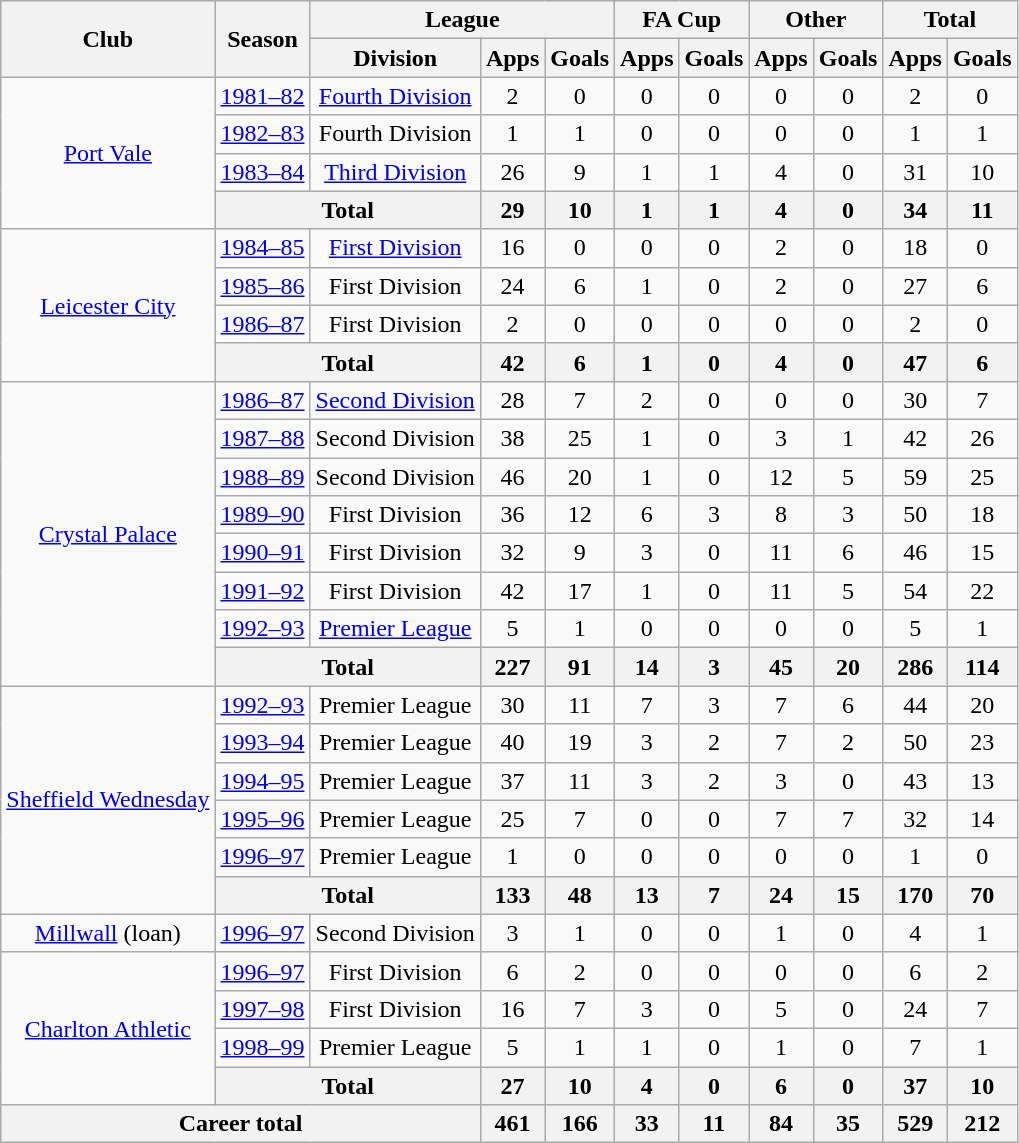<table class="wikitable" style="text-align: center;">
<tr>
<th rowspan="2">Club</th>
<th rowspan="2">Season</th>
<th colspan="3">League</th>
<th colspan="2">FA Cup</th>
<th colspan="2">Other</th>
<th colspan="2">Total</th>
</tr>
<tr>
<th>Division</th>
<th>Apps</th>
<th>Goals</th>
<th>Apps</th>
<th>Goals</th>
<th>Apps</th>
<th>Goals</th>
<th>Apps</th>
<th>Goals</th>
</tr>
<tr>
<td rowspan="4"><a href='#'>Port Vale</a></td>
<td><a href='#'>1981–82</a></td>
<td><a href='#'>Fourth Division</a></td>
<td>2</td>
<td>0</td>
<td>0</td>
<td>0</td>
<td>0</td>
<td>0</td>
<td>2</td>
<td>0</td>
</tr>
<tr>
<td><a href='#'>1982–83</a></td>
<td>Fourth Division</td>
<td>1</td>
<td>1</td>
<td>0</td>
<td>0</td>
<td>0</td>
<td>0</td>
<td>1</td>
<td>1</td>
</tr>
<tr>
<td><a href='#'>1983–84</a></td>
<td><a href='#'>Third Division</a></td>
<td>26</td>
<td>9</td>
<td>1</td>
<td>1</td>
<td>4</td>
<td>0</td>
<td>31</td>
<td>10</td>
</tr>
<tr>
<th colspan="2">Total</th>
<th>29</th>
<th>10</th>
<th>1</th>
<th>1</th>
<th>4</th>
<th>0</th>
<th>34</th>
<th>11</th>
</tr>
<tr>
<td rowspan="4"><a href='#'>Leicester City</a></td>
<td><a href='#'>1984–85</a></td>
<td><a href='#'>First Division</a></td>
<td>16</td>
<td>0</td>
<td>0</td>
<td>0</td>
<td>2</td>
<td>0</td>
<td>18</td>
<td>0</td>
</tr>
<tr>
<td><a href='#'>1985–86</a></td>
<td>First Division</td>
<td>24</td>
<td>6</td>
<td>1</td>
<td>0</td>
<td>2</td>
<td>0</td>
<td>27</td>
<td>6</td>
</tr>
<tr>
<td><a href='#'>1986–87</a></td>
<td>First Division</td>
<td>2</td>
<td>0</td>
<td>0</td>
<td>0</td>
<td>0</td>
<td>0</td>
<td>2</td>
<td>0</td>
</tr>
<tr>
<th colspan="2">Total</th>
<th>42</th>
<th>6</th>
<th>1</th>
<th>0</th>
<th>4</th>
<th>0</th>
<th>47</th>
<th>6</th>
</tr>
<tr>
<td rowspan="8"><a href='#'>Crystal Palace</a></td>
<td><a href='#'>1986–87</a></td>
<td><a href='#'>Second Division</a></td>
<td>28</td>
<td>7</td>
<td>2</td>
<td>0</td>
<td>0</td>
<td>0</td>
<td>30</td>
<td>7</td>
</tr>
<tr>
<td><a href='#'>1987–88</a></td>
<td>Second Division</td>
<td>38</td>
<td>25</td>
<td>1</td>
<td>0</td>
<td>3</td>
<td>1</td>
<td>42</td>
<td>26</td>
</tr>
<tr>
<td><a href='#'>1988–89</a></td>
<td>Second Division</td>
<td>46</td>
<td>20</td>
<td>1</td>
<td>0</td>
<td>12</td>
<td>5</td>
<td>59</td>
<td>25</td>
</tr>
<tr>
<td><a href='#'>1989–90</a></td>
<td>First Division</td>
<td>36</td>
<td>12</td>
<td>6</td>
<td>3</td>
<td>8</td>
<td>3</td>
<td>50</td>
<td>18</td>
</tr>
<tr>
<td><a href='#'>1990–91</a></td>
<td>First Division</td>
<td>32</td>
<td>9</td>
<td>3</td>
<td>0</td>
<td>11</td>
<td>6</td>
<td>46</td>
<td>15</td>
</tr>
<tr>
<td><a href='#'>1991–92</a></td>
<td>First Division</td>
<td>42</td>
<td>17</td>
<td>1</td>
<td>0</td>
<td>11</td>
<td>5</td>
<td>54</td>
<td>22</td>
</tr>
<tr>
<td><a href='#'>1992–93</a></td>
<td><a href='#'>Premier League</a></td>
<td>5</td>
<td>1</td>
<td>0</td>
<td>0</td>
<td>0</td>
<td>0</td>
<td>5</td>
<td>1</td>
</tr>
<tr>
<th colspan="2">Total</th>
<th>227</th>
<th>91</th>
<th>14</th>
<th>3</th>
<th>45</th>
<th>20</th>
<th>286</th>
<th>114</th>
</tr>
<tr>
<td rowspan="6"><a href='#'>Sheffield Wednesday</a></td>
<td><a href='#'>1992–93</a></td>
<td>Premier League</td>
<td>30</td>
<td>11</td>
<td>7</td>
<td>3</td>
<td>7</td>
<td>6</td>
<td>44</td>
<td>20</td>
</tr>
<tr>
<td><a href='#'>1993–94</a></td>
<td>Premier League</td>
<td>40</td>
<td>19</td>
<td>3</td>
<td>2</td>
<td>7</td>
<td>2</td>
<td>50</td>
<td>23</td>
</tr>
<tr>
<td><a href='#'>1994–95</a></td>
<td>Premier League</td>
<td>37</td>
<td>11</td>
<td>3</td>
<td>2</td>
<td>3</td>
<td>0</td>
<td>43</td>
<td>13</td>
</tr>
<tr>
<td><a href='#'>1995–96</a></td>
<td>Premier League</td>
<td>25</td>
<td>7</td>
<td>0</td>
<td>0</td>
<td>7</td>
<td>7</td>
<td>32</td>
<td>14</td>
</tr>
<tr>
<td><a href='#'>1996–97</a></td>
<td>Premier League</td>
<td>1</td>
<td>0</td>
<td>0</td>
<td>0</td>
<td>0</td>
<td>0</td>
<td>1</td>
<td>0</td>
</tr>
<tr>
<th colspan="2">Total</th>
<th>133</th>
<th>48</th>
<th>13</th>
<th>7</th>
<th>24</th>
<th>15</th>
<th>170</th>
<th>70</th>
</tr>
<tr>
<td><a href='#'>Millwall</a> (loan)</td>
<td><a href='#'>1996–97</a></td>
<td>Second Division</td>
<td>3</td>
<td>1</td>
<td>0</td>
<td>0</td>
<td>1</td>
<td>0</td>
<td>4</td>
<td>1</td>
</tr>
<tr>
<td rowspan="4"><a href='#'>Charlton Athletic</a></td>
<td><a href='#'>1996–97</a></td>
<td>First Division</td>
<td>6</td>
<td>2</td>
<td>0</td>
<td>0</td>
<td>0</td>
<td>0</td>
<td>6</td>
<td>2</td>
</tr>
<tr>
<td><a href='#'>1997–98</a></td>
<td>First Division</td>
<td>16</td>
<td>7</td>
<td>3</td>
<td>0</td>
<td>5</td>
<td>0</td>
<td>24</td>
<td>7</td>
</tr>
<tr>
<td><a href='#'>1998–99</a></td>
<td>Premier League</td>
<td>5</td>
<td>1</td>
<td>1</td>
<td>0</td>
<td>1</td>
<td>0</td>
<td>7</td>
<td>1</td>
</tr>
<tr>
<th colspan="2">Total</th>
<th>27</th>
<th>10</th>
<th>4</th>
<th>0</th>
<th>6</th>
<th>0</th>
<th>37</th>
<th>10</th>
</tr>
<tr>
<th colspan="3">Career total</th>
<th>461</th>
<th>166</th>
<th>33</th>
<th>11</th>
<th>84</th>
<th>35</th>
<th>529</th>
<th>212</th>
</tr>
</table>
